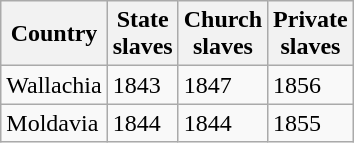<table class="wikitable" style="float:right;">
<tr>
<th>Country</th>
<th>State<br>slaves</th>
<th>Church<br>slaves</th>
<th>Private<br>slaves</th>
</tr>
<tr>
<td>Wallachia</td>
<td>1843</td>
<td>1847</td>
<td>1856</td>
</tr>
<tr>
<td>Moldavia</td>
<td>1844</td>
<td>1844</td>
<td>1855</td>
</tr>
</table>
